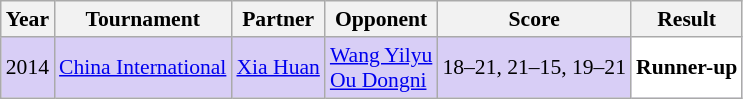<table class="sortable wikitable" style="font-size: 90%;">
<tr>
<th>Year</th>
<th>Tournament</th>
<th>Partner</th>
<th>Opponent</th>
<th>Score</th>
<th>Result</th>
</tr>
<tr style="background:#D8CEF6">
<td align="center">2014</td>
<td align="left"><a href='#'>China International</a></td>
<td align="left"> <a href='#'>Xia Huan</a></td>
<td align="left"> <a href='#'>Wang Yilyu</a> <br>  <a href='#'>Ou Dongni</a></td>
<td align="left">18–21, 21–15, 19–21</td>
<td style="text-align:left; background:white"> <strong>Runner-up</strong></td>
</tr>
</table>
